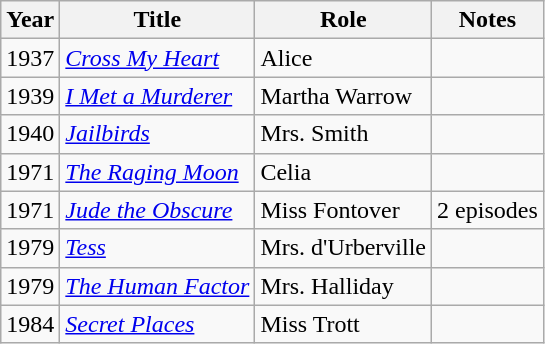<table class="wikitable">
<tr>
<th>Year</th>
<th>Title</th>
<th>Role</th>
<th>Notes</th>
</tr>
<tr>
<td>1937</td>
<td><em><a href='#'>Cross My Heart</a></em></td>
<td>Alice</td>
<td></td>
</tr>
<tr>
<td>1939</td>
<td><em><a href='#'>I Met a Murderer</a></em></td>
<td>Martha Warrow</td>
<td></td>
</tr>
<tr>
<td>1940</td>
<td><em><a href='#'>Jailbirds</a></em></td>
<td>Mrs. Smith</td>
<td></td>
</tr>
<tr>
<td>1971</td>
<td><em><a href='#'>The Raging Moon</a></em></td>
<td>Celia</td>
<td></td>
</tr>
<tr>
<td>1971</td>
<td><em><a href='#'>Jude the Obscure</a></em></td>
<td>Miss Fontover</td>
<td>2 episodes</td>
</tr>
<tr>
<td>1979</td>
<td><em><a href='#'>Tess</a></em></td>
<td>Mrs. d'Urberville</td>
<td></td>
</tr>
<tr>
<td>1979</td>
<td><em><a href='#'>The Human Factor</a></em></td>
<td>Mrs. Halliday</td>
<td></td>
</tr>
<tr>
<td>1984</td>
<td><em><a href='#'>Secret Places</a></em></td>
<td>Miss Trott</td>
<td></td>
</tr>
</table>
